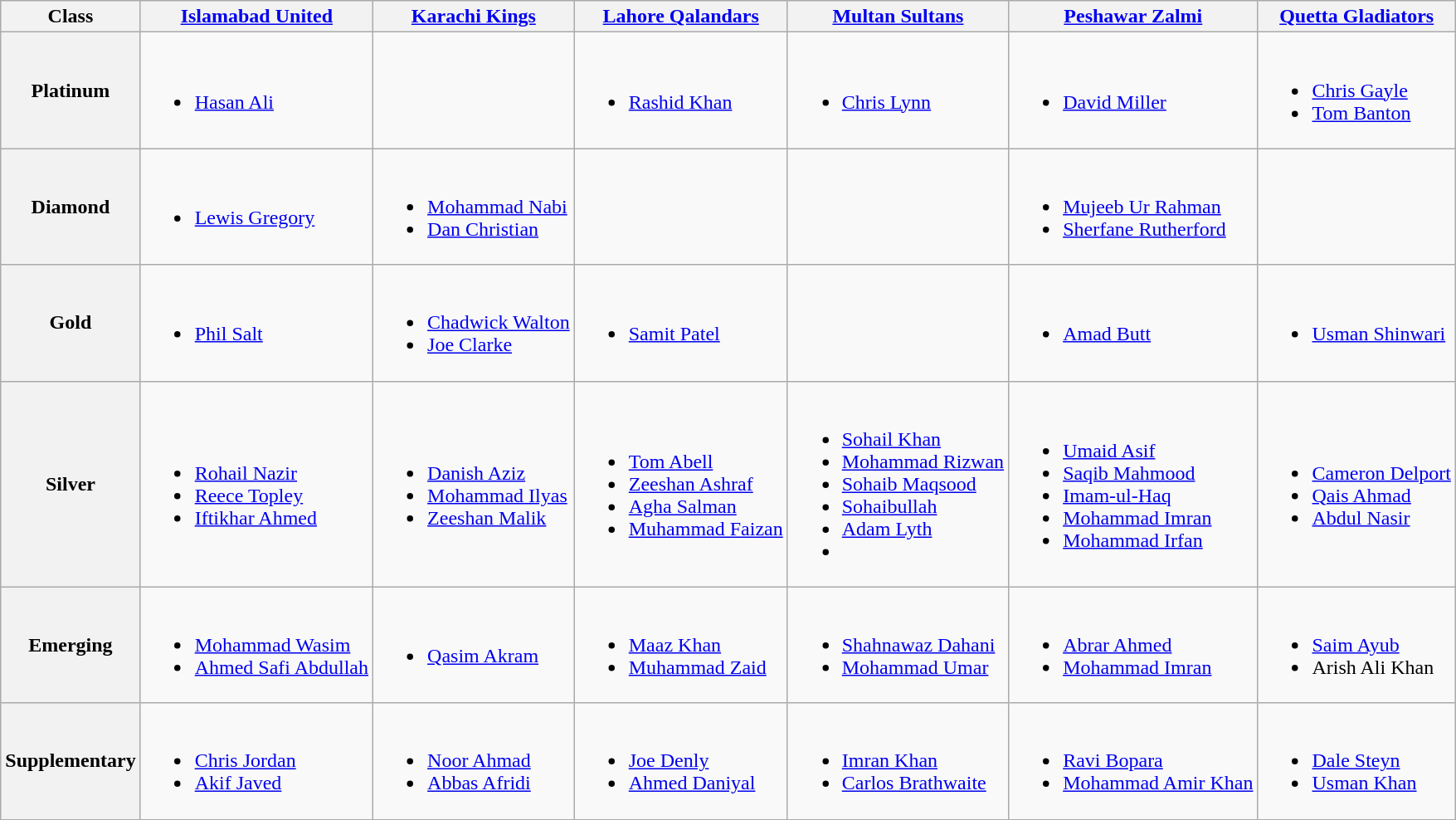<table class="wikitable">
<tr>
<th>Class</th>
<th><a href='#'>Islamabad United</a></th>
<th><a href='#'>Karachi Kings</a></th>
<th><a href='#'>Lahore Qalandars</a></th>
<th><a href='#'>Multan Sultans</a></th>
<th><a href='#'>Peshawar Zalmi</a></th>
<th><a href='#'>Quetta Gladiators</a></th>
</tr>
<tr>
<th>Platinum</th>
<td><br><ul><li><a href='#'>Hasan Ali</a></li></ul></td>
<td></td>
<td><br><ul><li><a href='#'>Rashid Khan</a></li></ul></td>
<td><br><ul><li><a href='#'>Chris Lynn</a></li></ul></td>
<td><br><ul><li><a href='#'>David Miller</a></li></ul></td>
<td><br><ul><li><a href='#'>Chris Gayle</a></li><li><a href='#'>Tom Banton</a></li></ul></td>
</tr>
<tr>
<th>Diamond</th>
<td><br><ul><li><a href='#'>Lewis Gregory</a></li></ul></td>
<td><br><ul><li><a href='#'>Mohammad Nabi</a></li><li><a href='#'>Dan Christian</a></li></ul></td>
<td></td>
<td></td>
<td><br><ul><li><a href='#'>Mujeeb Ur Rahman</a></li><li><a href='#'>Sherfane Rutherford</a></li></ul></td>
<td></td>
</tr>
<tr>
<th>Gold</th>
<td><br><ul><li><a href='#'>Phil Salt</a></li></ul></td>
<td><br><ul><li><a href='#'>Chadwick Walton</a></li><li><a href='#'>Joe Clarke</a></li></ul></td>
<td><br><ul><li><a href='#'>Samit Patel</a></li></ul></td>
<td></td>
<td><br><ul><li><a href='#'>Amad Butt</a></li></ul></td>
<td><br><ul><li><a href='#'>Usman Shinwari</a></li></ul></td>
</tr>
<tr>
<th>Silver</th>
<td><br><ul><li><a href='#'>Rohail Nazir</a></li><li><a href='#'>Reece Topley</a></li><li><a href='#'>Iftikhar Ahmed</a></li></ul></td>
<td><br><ul><li><a href='#'>Danish Aziz</a></li><li><a href='#'>Mohammad Ilyas</a></li><li><a href='#'>Zeeshan Malik</a></li></ul></td>
<td><br><ul><li><a href='#'>Tom Abell</a></li><li><a href='#'>Zeeshan Ashraf</a></li><li><a href='#'>Agha Salman</a></li><li><a href='#'>Muhammad Faizan</a></li></ul></td>
<td><br><ul><li><a href='#'>Sohail Khan</a></li><li><a href='#'>Mohammad Rizwan</a></li><li><a href='#'>Sohaib Maqsood</a></li><li><a href='#'>Sohaibullah</a></li><li><a href='#'>Adam Lyth</a></li><li></li></ul></td>
<td><br><ul><li><a href='#'>Umaid Asif</a></li><li><a href='#'>Saqib Mahmood</a></li><li><a href='#'>Imam-ul-Haq</a></li><li><a href='#'>Mohammad Imran</a></li><li><a href='#'>Mohammad Irfan</a></li></ul></td>
<td><br><ul><li><a href='#'>Cameron Delport</a></li><li><a href='#'>Qais Ahmad</a></li><li><a href='#'>Abdul Nasir</a></li></ul></td>
</tr>
<tr>
<th>Emerging</th>
<td><br><ul><li><a href='#'>Mohammad Wasim</a></li><li><a href='#'>Ahmed Safi Abdullah</a></li></ul></td>
<td><br><ul><li><a href='#'>Qasim Akram</a></li></ul></td>
<td><br><ul><li><a href='#'>Maaz Khan</a></li><li><a href='#'>Muhammad Zaid</a></li></ul></td>
<td><br><ul><li><a href='#'>Shahnawaz Dahani</a></li><li><a href='#'>Mohammad Umar</a></li></ul></td>
<td><br><ul><li><a href='#'>Abrar Ahmed</a></li><li><a href='#'>Mohammad Imran</a></li></ul></td>
<td><br><ul><li><a href='#'>Saim Ayub</a></li><li>Arish Ali Khan</li></ul></td>
</tr>
<tr>
<th rowspan="4">Supplementary</th>
<td><br><ul><li><a href='#'>Chris Jordan</a></li><li><a href='#'>Akif Javed</a></li></ul></td>
<td><br><ul><li><a href='#'>Noor Ahmad</a></li><li><a href='#'>Abbas Afridi</a></li></ul></td>
<td><br><ul><li><a href='#'>Joe Denly</a></li><li><a href='#'>Ahmed Daniyal</a></li></ul></td>
<td><br><ul><li><a href='#'>Imran Khan</a></li><li><a href='#'>Carlos Brathwaite</a></li></ul></td>
<td><br><ul><li><a href='#'>Ravi Bopara</a></li><li><a href='#'>Mohammad Amir Khan</a></li></ul></td>
<td><br><ul><li><a href='#'>Dale Steyn</a></li><li><a href='#'>Usman Khan</a></li></ul></td>
</tr>
<tr>
</tr>
</table>
